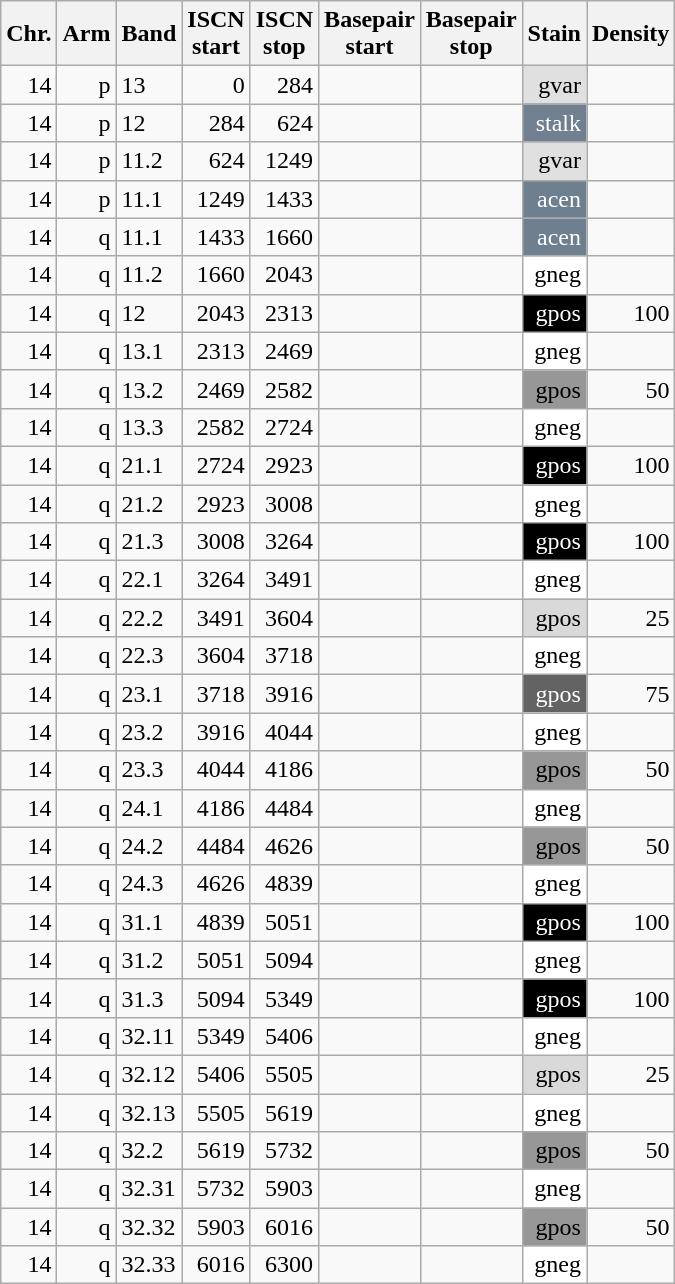<table class="wikitable" style="text-align:right">
<tr>
<th>Chr.</th>
<th>Arm</th>
<th>Band</th>
<th>ISCN<br>start</th>
<th>ISCN<br>stop</th>
<th>Basepair<br>start</th>
<th>Basepair<br>stop</th>
<th>Stain</th>
<th>Density</th>
</tr>
<tr>
<td>14</td>
<td>p</td>
<td style="text-align:left">13</td>
<td>0</td>
<td>284</td>
<td></td>
<td></td>
<td style="background:#e0e0e0">gvar</td>
<td></td>
</tr>
<tr>
<td>14</td>
<td>p</td>
<td style="text-align:left">12</td>
<td>284</td>
<td>624</td>
<td></td>
<td></td>
<td style="background:#708090; color:white;">stalk</td>
<td></td>
</tr>
<tr>
<td>14</td>
<td>p</td>
<td style="text-align:left">11.2</td>
<td>624</td>
<td>1249</td>
<td></td>
<td></td>
<td style="background:#e0e0e0">gvar</td>
<td></td>
</tr>
<tr>
<td>14</td>
<td>p</td>
<td style="text-align:left">11.1</td>
<td>1249</td>
<td>1433</td>
<td></td>
<td></td>
<td style="background:#6e7f8f; color:white;">acen</td>
<td></td>
</tr>
<tr>
<td>14</td>
<td>q</td>
<td style="text-align:left">11.1</td>
<td>1433</td>
<td>1660</td>
<td></td>
<td></td>
<td style="background:#6e7f8f; color:white;">acen</td>
<td></td>
</tr>
<tr>
<td>14</td>
<td>q</td>
<td style="text-align:left">11.2</td>
<td>1660</td>
<td>2043</td>
<td></td>
<td></td>
<td style="background:white">gneg</td>
<td></td>
</tr>
<tr>
<td>14</td>
<td>q</td>
<td style="text-align:left">12</td>
<td>2043</td>
<td>2313</td>
<td></td>
<td></td>
<td style="background:black; color:white;">gpos</td>
<td>100</td>
</tr>
<tr>
<td>14</td>
<td>q</td>
<td style="text-align:left">13.1</td>
<td>2313</td>
<td>2469</td>
<td></td>
<td></td>
<td style="background:white">gneg</td>
<td></td>
</tr>
<tr>
<td>14</td>
<td>q</td>
<td style="text-align:left">13.2</td>
<td>2469</td>
<td>2582</td>
<td></td>
<td></td>
<td style="background:#979797">gpos</td>
<td>50</td>
</tr>
<tr>
<td>14</td>
<td>q</td>
<td style="text-align:left">13.3</td>
<td>2582</td>
<td>2724</td>
<td></td>
<td></td>
<td style="background:white">gneg</td>
<td></td>
</tr>
<tr>
<td>14</td>
<td>q</td>
<td style="text-align:left">21.1</td>
<td>2724</td>
<td>2923</td>
<td></td>
<td></td>
<td style="background:black; color:white;">gpos</td>
<td>100</td>
</tr>
<tr>
<td>14</td>
<td>q</td>
<td style="text-align:left">21.2</td>
<td>2923</td>
<td>3008</td>
<td></td>
<td></td>
<td style="background:white">gneg</td>
<td></td>
</tr>
<tr>
<td>14</td>
<td>q</td>
<td style="text-align:left">21.3</td>
<td>3008</td>
<td>3264</td>
<td></td>
<td></td>
<td style="background:black; color:white;">gpos</td>
<td>100</td>
</tr>
<tr>
<td>14</td>
<td>q</td>
<td style="text-align:left">22.1</td>
<td>3264</td>
<td>3491</td>
<td></td>
<td></td>
<td style="background:white">gneg</td>
<td></td>
</tr>
<tr>
<td>14</td>
<td>q</td>
<td style="text-align:left">22.2</td>
<td>3491</td>
<td>3604</td>
<td></td>
<td></td>
<td style="background:#d9d9d9">gpos</td>
<td>25</td>
</tr>
<tr>
<td>14</td>
<td>q</td>
<td style="text-align:left">22.3</td>
<td>3604</td>
<td>3718</td>
<td></td>
<td></td>
<td style="background:white">gneg</td>
<td></td>
</tr>
<tr>
<td>14</td>
<td>q</td>
<td style="text-align:left">23.1</td>
<td>3718</td>
<td>3916</td>
<td></td>
<td></td>
<td style="background:#636363; color:white;">gpos</td>
<td>75</td>
</tr>
<tr>
<td>14</td>
<td>q</td>
<td style="text-align:left">23.2</td>
<td>3916</td>
<td>4044</td>
<td></td>
<td></td>
<td style="background:white">gneg</td>
<td></td>
</tr>
<tr>
<td>14</td>
<td>q</td>
<td style="text-align:left">23.3</td>
<td>4044</td>
<td>4186</td>
<td></td>
<td></td>
<td style="background:#979797">gpos</td>
<td>50</td>
</tr>
<tr>
<td>14</td>
<td>q</td>
<td style="text-align:left">24.1</td>
<td>4186</td>
<td>4484</td>
<td></td>
<td></td>
<td style="background:white">gneg</td>
<td></td>
</tr>
<tr>
<td>14</td>
<td>q</td>
<td style="text-align:left">24.2</td>
<td>4484</td>
<td>4626</td>
<td></td>
<td></td>
<td style="background:#979797">gpos</td>
<td>50</td>
</tr>
<tr>
<td>14</td>
<td>q</td>
<td style="text-align:left">24.3</td>
<td>4626</td>
<td>4839</td>
<td></td>
<td></td>
<td style="background:white">gneg</td>
<td></td>
</tr>
<tr>
<td>14</td>
<td>q</td>
<td style="text-align:left">31.1</td>
<td>4839</td>
<td>5051</td>
<td></td>
<td></td>
<td style="background:black; color:white;">gpos</td>
<td>100</td>
</tr>
<tr>
<td>14</td>
<td>q</td>
<td style="text-align:left">31.2</td>
<td>5051</td>
<td>5094</td>
<td></td>
<td></td>
<td style="background:white">gneg</td>
<td></td>
</tr>
<tr>
<td>14</td>
<td>q</td>
<td style="text-align:left">31.3</td>
<td>5094</td>
<td>5349</td>
<td></td>
<td></td>
<td style="background:black; color:white;">gpos</td>
<td>100</td>
</tr>
<tr>
<td>14</td>
<td>q</td>
<td style="text-align:left">32.11</td>
<td>5349</td>
<td>5406</td>
<td></td>
<td></td>
<td style="background:white">gneg</td>
<td></td>
</tr>
<tr>
<td>14</td>
<td>q</td>
<td style="text-align:left">32.12</td>
<td>5406</td>
<td>5505</td>
<td></td>
<td></td>
<td style="background:#d9d9d9">gpos</td>
<td>25</td>
</tr>
<tr>
<td>14</td>
<td>q</td>
<td style="text-align:left">32.13</td>
<td>5505</td>
<td>5619</td>
<td></td>
<td></td>
<td style="background:white">gneg</td>
<td></td>
</tr>
<tr>
<td>14</td>
<td>q</td>
<td style="text-align:left">32.2</td>
<td>5619</td>
<td>5732</td>
<td></td>
<td></td>
<td style="background:#979797">gpos</td>
<td>50</td>
</tr>
<tr>
<td>14</td>
<td>q</td>
<td style="text-align:left">32.31</td>
<td>5732</td>
<td>5903</td>
<td></td>
<td></td>
<td style="background:white">gneg</td>
<td></td>
</tr>
<tr>
<td>14</td>
<td>q</td>
<td style="text-align:left">32.32</td>
<td>5903</td>
<td>6016</td>
<td></td>
<td></td>
<td style="background:#979797">gpos</td>
<td>50</td>
</tr>
<tr>
<td>14</td>
<td>q</td>
<td style="text-align:left">32.33</td>
<td>6016</td>
<td>6300</td>
<td></td>
<td></td>
<td style="background:white">gneg</td>
<td></td>
</tr>
</table>
